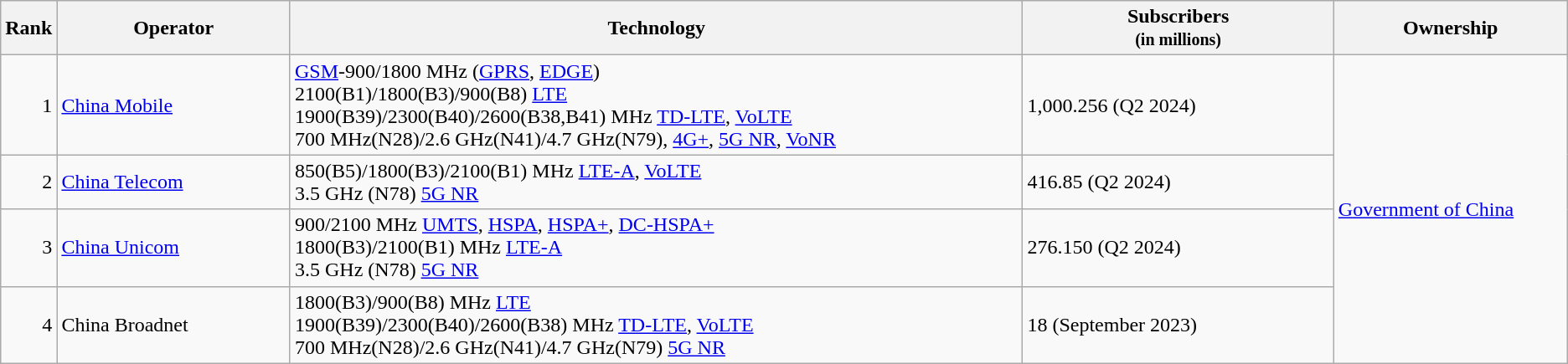<table class="wikitable">
<tr>
<th style="width:3%;">Rank</th>
<th style="width:15%;">Operator</th>
<th style="width:47%;">Technology</th>
<th style="width:20%;">Subscribers<br><small>(in millions)</small></th>
<th style="width:15%;">Ownership</th>
</tr>
<tr>
<td align=right>1</td>
<td><a href='#'>China Mobile</a></td>
<td><a href='#'>GSM</a>-900/1800 MHz (<a href='#'>GPRS</a>, <a href='#'>EDGE</a>)<br>2100(B1)/1800(B3)/900(B8) <a href='#'>LTE</a><br> 1900(B39)/2300(B40)/2600(B38,B41) MHz <a href='#'>TD-LTE</a>, <a href='#'>VoLTE</a> <br> 700 MHz(N28)/2.6 GHz(N41)/4.7 GHz(N79), <a href='#'>4G+</a>, <a href='#'>5G NR</a>, <a href='#'>VoNR</a></td>
<td>1,000.256 (Q2 2024)</td>
<td rowspan=4><a href='#'>Government of China</a></td>
</tr>
<tr>
<td align=right>2</td>
<td><a href='#'>China Telecom</a></td>
<td>850(B5)/1800(B3)/2100(B1) MHz <a href='#'>LTE-A</a>, <a href='#'>VoLTE</a> <br> 3.5 GHz (N78) <a href='#'>5G NR</a></td>
<td>416.85 (Q2 2024)</td>
</tr>
<tr>
<td align=right>3</td>
<td><a href='#'>China Unicom</a></td>
<td>900/2100 MHz <a href='#'>UMTS</a>, <a href='#'>HSPA</a>, <a href='#'>HSPA+</a>, <a href='#'>DC-HSPA+</a> <br>1800(B3)/2100(B1) MHz <a href='#'>LTE-A</a> <br> 3.5 GHz (N78) <a href='#'>5G NR</a></td>
<td>276.150 (Q2 2024)</td>
</tr>
<tr>
<td align=right>4</td>
<td>China Broadnet</td>
<td>1800(B3)/900(B8) MHz <a href='#'>LTE</a><br> 1900(B39)/2300(B40)/2600(B38) MHz <a href='#'>TD-LTE</a>, <a href='#'>VoLTE</a> <br> 700 MHz(N28)/2.6 GHz(N41)/4.7 GHz(N79) <a href='#'>5G NR</a></td>
<td>18 (September 2023)</td>
</tr>
</table>
